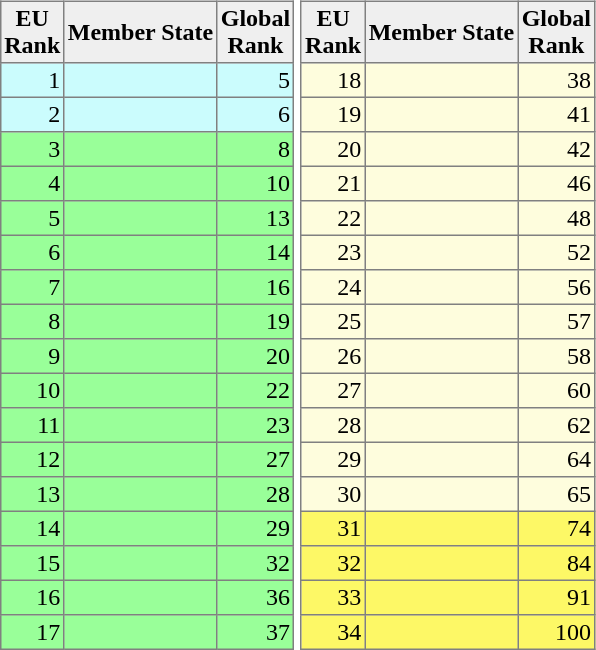<table style="float:right;">
<tr>
<td valign="top"><br><table border="1" cellpadding="2" cellspacing="0" style="text-align:right; border-collapse:collapse;">
<tr bgcolor="#efefef" style="text-align:center;">
<th>EU<br>Rank</th>
<th>Member State</th>
<th>Global<br>Rank</th>
</tr>
<tr bgcolor="#CBFCFD"">
<td>1</td>
<td align="left"></td>
<td>5</td>
</tr>
<tr bgcolor="#CBFCFD"">
<td>2</td>
<td align="left"></td>
<td>6</td>
</tr>
<tr bgcolor="#99ff99">
<td>3</td>
<td align="left"></td>
<td>8</td>
</tr>
<tr bgcolor="#99ff99">
<td>4</td>
<td align="left"></td>
<td>10</td>
</tr>
<tr bgcolor="#99ff99">
<td>5</td>
<td align="left"></td>
<td>13</td>
</tr>
<tr bgcolor="#99ff99">
<td>6</td>
<td align="left"></td>
<td>14</td>
</tr>
<tr bgcolor="#99ff99">
<td>7</td>
<td align="left"></td>
<td>16</td>
</tr>
<tr bgcolor="#99ff99">
<td>8</td>
<td align="left"></td>
<td>19</td>
</tr>
<tr bgcolor="#99ff99">
<td>9</td>
<td align="left"></td>
<td>20</td>
</tr>
<tr bgcolor="#99ff99">
<td>10</td>
<td align="left"></td>
<td>22</td>
</tr>
<tr bgcolor="#99ff99">
<td>11</td>
<td align="left"></td>
<td>23</td>
</tr>
<tr bgcolor="#99ff99">
<td>12</td>
<td align="left"></td>
<td>27</td>
</tr>
<tr bgcolor="#99ff99">
<td>13</td>
<td align="left"></td>
<td>28</td>
</tr>
<tr bgcolor="#99ff99">
<td>14</td>
<td align="left"></td>
<td>29</td>
</tr>
<tr bgcolor="#99ff99">
<td>15</td>
<td align="left"></td>
<td>32</td>
</tr>
<tr bgcolor="#99ff99">
<td>16</td>
<td align="left"></td>
<td>36</td>
</tr>
<tr bgcolor="#99ff99">
<td>17</td>
<td align="left"></td>
<td>37</td>
</tr>
</table>
</td>
<td valign="top"><br><table border="1" cellpadding="2" cellspacing="0" style="text-align:right; border-collapse:collapse; auto">
<tr bgcolor="#efefef" style="text-align:center;">
<th>EU<br>Rank</th>
<th>Member State</th>
<th>Global<br>Rank</th>
</tr>
<tr bgcolor="#FEFDDD">
<td>18</td>
<td align="left"></td>
<td>38</td>
</tr>
<tr bgcolor="#FEFDDD">
<td>19</td>
<td align="left"></td>
<td>41</td>
</tr>
<tr bgcolor="#FEFDDD">
<td>20</td>
<td align="left"></td>
<td>42</td>
</tr>
<tr bgcolor="#FEFDDD">
<td>21</td>
<td align="left"></td>
<td>46</td>
</tr>
<tr bgcolor="#FEFDDD">
<td>22</td>
<td align="left"></td>
<td>48</td>
</tr>
<tr bgcolor="#FEFDDD">
<td>23</td>
<td align="left"></td>
<td>52</td>
</tr>
<tr bgcolor="#FEFDDD">
<td>24</td>
<td align="left"></td>
<td>56</td>
</tr>
<tr bgcolor="#FEFDDD">
<td>25</td>
<td align="left"></td>
<td>57</td>
</tr>
<tr bgcolor="#FEFDDD">
<td>26</td>
<td align="left"></td>
<td>58</td>
</tr>
<tr bgcolor="#FEFDDD">
<td>27</td>
<td align="left"></td>
<td>60</td>
</tr>
<tr bgcolor="#FEFDDD">
<td>28</td>
<td align="left"></td>
<td>62</td>
</tr>
<tr bgcolor="#FEFDDD">
<td>29</td>
<td align="left"></td>
<td>64</td>
</tr>
<tr bgcolor="#FEFDDD">
<td>30</td>
<td align="left"></td>
<td>65</td>
</tr>
<tr bgcolor="#FDF866">
<td>31</td>
<td align="left"></td>
<td>74</td>
</tr>
<tr bgcolor="#FDF866">
<td>32</td>
<td align="left"></td>
<td>84</td>
</tr>
<tr bgcolor="#FDF866">
<td>33</td>
<td align="left"></td>
<td>91</td>
</tr>
<tr bgcolor="#FDF866">
<td>34</td>
<td align="left"></td>
<td>100</td>
</tr>
</table>
</td>
</tr>
</table>
